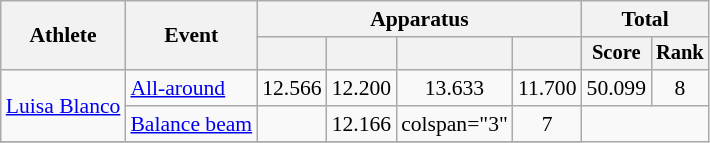<table class=wikitable style=font-size:90%;text-align:center>
<tr>
<th rowspan=2>Athlete</th>
<th rowspan=2>Event</th>
<th colspan=4>Apparatus</th>
<th colspan=2>Total</th>
</tr>
<tr style=font-size:95%>
<th></th>
<th></th>
<th></th>
<th></th>
<th>Score</th>
<th>Rank</th>
</tr>
<tr>
<td align=left rowspan="2"><a href='#'>Luisa Blanco</a></td>
<td align=left><a href='#'>All-around</a></td>
<td>12.566</td>
<td>12.200</td>
<td>13.633</td>
<td>11.700</td>
<td>50.099</td>
<td>8</td>
</tr>
<tr>
<td align=left><a href='#'>Balance beam</a></td>
<td></td>
<td>12.166</td>
<td>colspan="3" </td>
<td>7</td>
</tr>
<tr>
</tr>
</table>
